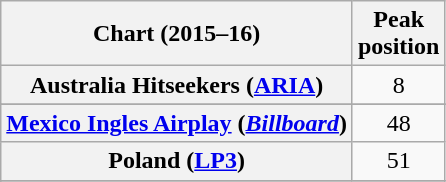<table class="wikitable sortable plainrowheaders" style="text-align:center;">
<tr>
<th>Chart (2015–16)</th>
<th>Peak<br>position</th>
</tr>
<tr>
<th scope="row">Australia Hitseekers (<a href='#'>ARIA</a>)</th>
<td align="center">8</td>
</tr>
<tr>
</tr>
<tr>
</tr>
<tr>
</tr>
<tr>
</tr>
<tr>
<th scope="row"><a href='#'>Mexico Ingles Airplay</a> (<em><a href='#'>Billboard</a></em>)</th>
<td align="center">48</td>
</tr>
<tr>
<th scope="row">Poland (<a href='#'>LP3</a>)</th>
<td style="text-align:center;">51</td>
</tr>
<tr>
</tr>
<tr>
</tr>
<tr>
</tr>
<tr>
</tr>
<tr>
</tr>
<tr>
</tr>
<tr>
</tr>
</table>
